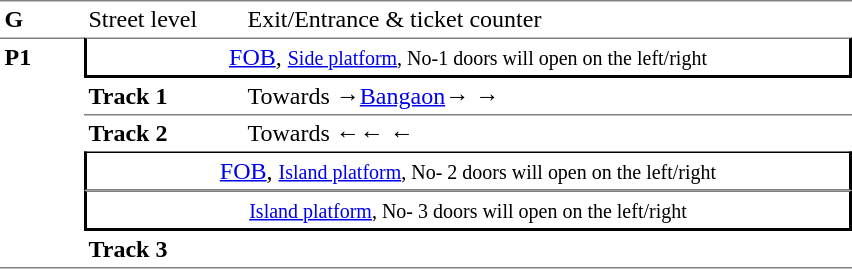<table table border=0 cellspacing=0 cellpadding=3>
<tr>
<td style="border-top:solid 1px gray;" width=50 valign=top><strong>G</strong></td>
<td style="border-top:solid 1px gray;" width=100 valign=top>Street level</td>
<td style="border-top:solid 1px gray;" width=400 valign=top>Exit/Entrance & ticket counter</td>
</tr>
<tr>
<td style="border-top:solid 1px gray;border-bottom:solid 1px gray;" width=50 rowspan=6 valign=top><strong>P1</strong></td>
<td style="border-top:solid 1px gray;border-right:solid 2px black;border-left:solid 2px black;border-bottom:solid 2px black;text-align:center;" colspan=2><a href='#'>FOB</a>, <small><a href='#'>Side platform</a>, No-1 doors will open on the left/right</small></td>
</tr>
<tr>
<td style="border-bottom:solid 1px gray;" width=100><strong>Track 1</strong></td>
<td style="border-bottom:solid 1px gray;" width=400>Towards →<a href='#'>Bangaon</a>→ →</td>
</tr>
<tr>
<td><strong>Track 2</strong></td>
<td>Towards ←← ←</td>
</tr>
<tr>
<td style="border-top:solid 1px black;border-right:solid 2px black;border-left:solid 2px black;border-bottom:solid 1px gray;text-align:center;" colspan=2><a href='#'>FOB</a>, <small><a href='#'>Island platform</a>, No- 2 doors will open on the left/right</small></td>
</tr>
<tr>
<td style="border-top:solid 1px gray;border-right:solid 2px black;border-left:solid 2px black;border-bottom:solid 2px black;text-align:center;" colspan=2><small><a href='#'>Island platform</a>, No- 3 doors will open on the left/right</small></td>
</tr>
<tr>
<td style="border-bottom:solid 1px gray;" width=100><strong>Track 3</strong></td>
<td style="border-bottom:solid 1px gray;" width=400></td>
</tr>
<tr>
</tr>
</table>
